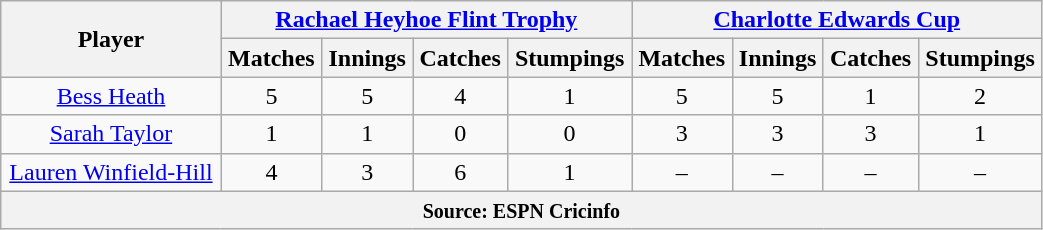<table class="wikitable" style="text-align:center; width:55%;">
<tr>
<th rowspan=2>Player</th>
<th colspan=4><a href='#'>Rachael Heyhoe Flint Trophy</a></th>
<th colspan=4><a href='#'>Charlotte Edwards Cup</a></th>
</tr>
<tr>
<th>Matches</th>
<th>Innings</th>
<th>Catches</th>
<th>Stumpings</th>
<th>Matches</th>
<th>Innings</th>
<th>Catches</th>
<th>Stumpings</th>
</tr>
<tr>
<td><a href='#'>Bess Heath</a></td>
<td>5</td>
<td>5</td>
<td>4</td>
<td>1</td>
<td>5</td>
<td>5</td>
<td>1</td>
<td>2</td>
</tr>
<tr>
<td><a href='#'>Sarah Taylor</a></td>
<td>1</td>
<td>1</td>
<td>0</td>
<td>0</td>
<td>3</td>
<td>3</td>
<td>3</td>
<td>1</td>
</tr>
<tr>
<td><a href='#'>Lauren Winfield-Hill</a></td>
<td>4</td>
<td>3</td>
<td>6</td>
<td>1</td>
<td>–</td>
<td>–</td>
<td>–</td>
<td>–</td>
</tr>
<tr>
<th colspan="9"><small>Source: ESPN Cricinfo</small></th>
</tr>
</table>
